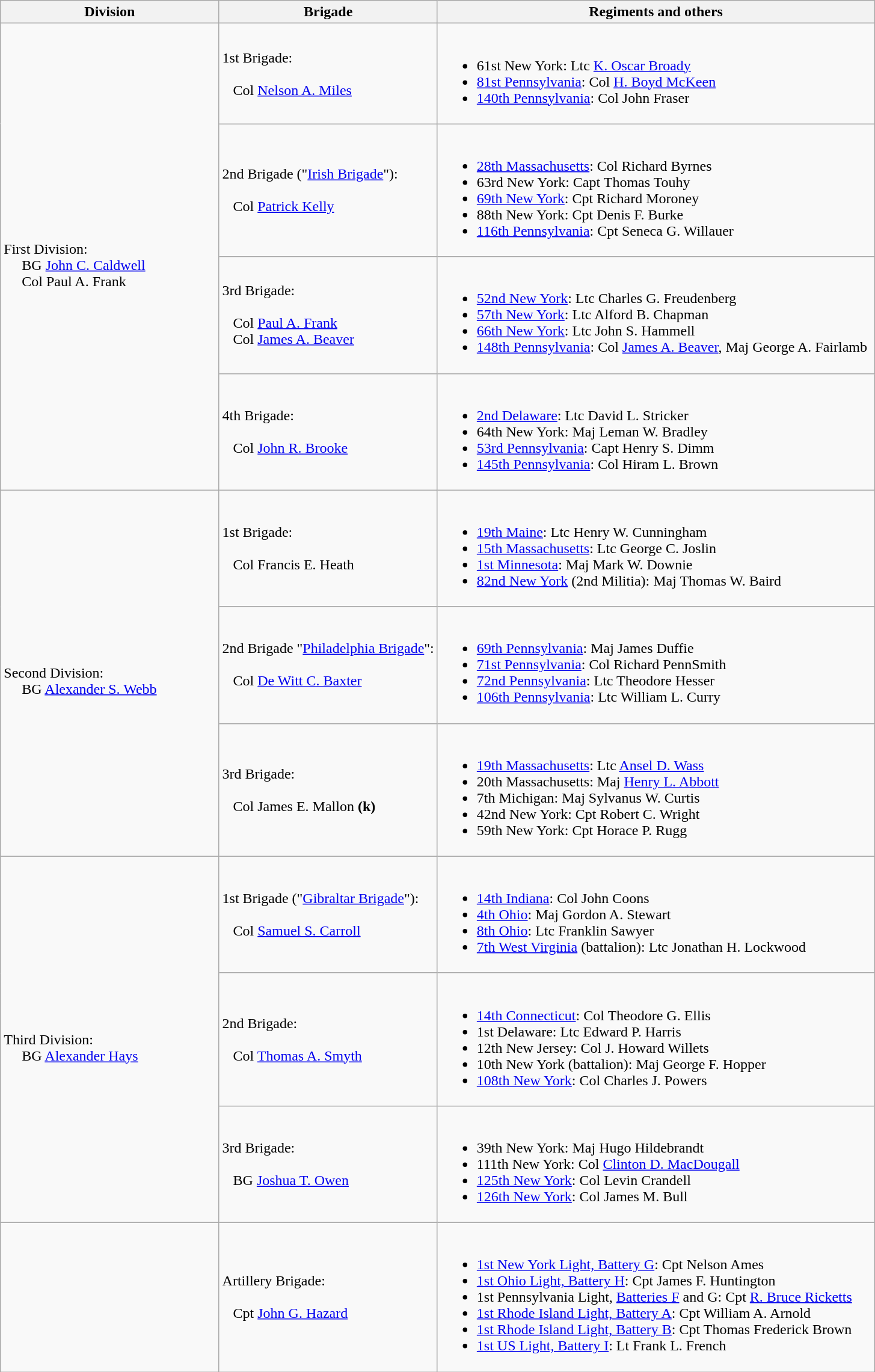<table class="wikitable">
<tr>
<th width=25%>Division</th>
<th width=25%>Brigade</th>
<th>Regiments and others</th>
</tr>
<tr>
<td rowspan=4><br>First Division:
<br>    
BG <a href='#'>John C. Caldwell</a>
<br>    
Col Paul A. Frank</td>
<td>1st Brigade:<br><br>  
Col <a href='#'>Nelson A. Miles</a></td>
<td><br><ul><li>61st New York: Ltc <a href='#'>K. Oscar Broady</a></li><li><a href='#'>81st Pennsylvania</a>: Col <a href='#'>H. Boyd McKeen</a></li><li><a href='#'>140th Pennsylvania</a>: Col John Fraser</li></ul></td>
</tr>
<tr>
<td>2nd Brigade ("<a href='#'>Irish Brigade</a>"):<br><br>  
Col <a href='#'>Patrick Kelly</a></td>
<td><br><ul><li><a href='#'>28th Massachusetts</a>: Col Richard Byrnes</li><li>63rd New York: Capt Thomas Touhy</li><li><a href='#'>69th New York</a>: Cpt Richard Moroney</li><li>88th New York: Cpt Denis F. Burke</li><li><a href='#'>116th Pennsylvania</a>: Cpt Seneca G. Willauer</li></ul></td>
</tr>
<tr>
<td>3rd Brigade:<br><br>  
Col <a href='#'>Paul A. Frank</a>
<br>  
Col <a href='#'>James A. Beaver</a></td>
<td><br><ul><li><a href='#'>52nd New York</a>: Ltc Charles G. Freudenberg</li><li><a href='#'>57th New York</a>: Ltc Alford B. Chapman</li><li><a href='#'>66th New York</a>: Ltc John S. Hammell</li><li><a href='#'>148th Pennsylvania</a>: Col <a href='#'>James A. Beaver</a>, Maj George A. Fairlamb</li></ul></td>
</tr>
<tr>
<td>4th Brigade:<br><br>  
Col <a href='#'>John R. Brooke</a></td>
<td><br><ul><li><a href='#'>2nd Delaware</a>: Ltc David L. Stricker</li><li>64th New York: Maj Leman W. Bradley</li><li><a href='#'>53rd Pennsylvania</a>: Capt Henry S. Dimm</li><li><a href='#'>145th Pennsylvania</a>: Col Hiram L. Brown</li></ul></td>
</tr>
<tr>
<td rowspan=3><br>Second Division:
<br>    
BG <a href='#'>Alexander S. Webb</a></td>
<td>1st Brigade:<br><br>  
Col Francis E. Heath</td>
<td><br><ul><li><a href='#'>19th Maine</a>: Ltc Henry W. Cunningham</li><li><a href='#'>15th Massachusetts</a>: Ltc George C. Joslin</li><li><a href='#'>1st Minnesota</a>: Maj Mark W. Downie</li><li><a href='#'>82nd New York</a> (2nd Militia): Maj Thomas W. Baird</li></ul></td>
</tr>
<tr>
<td>2nd Brigade "<a href='#'>Philadelphia Brigade</a>":<br><br>  
Col <a href='#'>De Witt C. Baxter</a></td>
<td><br><ul><li><a href='#'>69th Pennsylvania</a>: Maj James Duffie</li><li><a href='#'>71st Pennsylvania</a>: Col Richard PennSmith</li><li><a href='#'>72nd Pennsylvania</a>: Ltc Theodore Hesser</li><li><a href='#'>106th Pennsylvania</a>: Ltc William L. Curry</li></ul></td>
</tr>
<tr>
<td>3rd Brigade:<br><br>  
Col James E. Mallon <strong>(k)</strong></td>
<td><br><ul><li><a href='#'>19th Massachusetts</a>: Ltc <a href='#'>Ansel D. Wass</a></li><li>20th Massachusetts: Maj <a href='#'>Henry L. Abbott</a></li><li>7th Michigan: Maj Sylvanus W. Curtis</li><li>42nd New York: Cpt Robert C. Wright</li><li>59th New York: Cpt Horace P. Rugg</li></ul></td>
</tr>
<tr>
<td rowspan=3><br>Third Division:
<br>    
BG <a href='#'>Alexander Hays</a></td>
<td>1st Brigade ("<a href='#'>Gibraltar Brigade</a>"):<br><br>  
Col <a href='#'>Samuel S. Carroll</a></td>
<td><br><ul><li><a href='#'>14th Indiana</a>: Col John Coons</li><li><a href='#'>4th Ohio</a>: Maj Gordon A. Stewart</li><li><a href='#'>8th Ohio</a>: Ltc Franklin Sawyer</li><li><a href='#'>7th West Virginia</a> (battalion): Ltc Jonathan H. Lockwood</li></ul></td>
</tr>
<tr>
<td>2nd Brigade:<br><br>  
Col <a href='#'>Thomas A. Smyth</a></td>
<td><br><ul><li><a href='#'>14th Connecticut</a>: Col Theodore G. Ellis</li><li>1st Delaware: Ltc Edward P. Harris</li><li>12th New Jersey: Col J. Howard Willets</li><li>10th New York (battalion): Maj George F. Hopper</li><li><a href='#'>108th New York</a>: Col Charles J. Powers</li></ul></td>
</tr>
<tr>
<td>3rd Brigade:<br><br>  
BG <a href='#'>Joshua T. Owen</a></td>
<td><br><ul><li>39th New York: Maj Hugo Hildebrandt</li><li>111th New York: Col <a href='#'>Clinton D. MacDougall</a></li><li><a href='#'>125th New York</a>: Col Levin Crandell</li><li><a href='#'>126th New York</a>: Col James M. Bull</li></ul></td>
</tr>
<tr>
<td></td>
<td>Artillery Brigade:<br><br>  
Cpt <a href='#'>John G. Hazard</a></td>
<td><br><ul><li><a href='#'>1st New York Light, Battery G</a>: Cpt Nelson Ames</li><li><a href='#'>1st Ohio Light, Battery H</a>: Cpt James F. Huntington</li><li>1st Pennsylvania Light, <a href='#'>Batteries F</a> and G: Cpt <a href='#'>R. Bruce Ricketts</a></li><li><a href='#'>1st Rhode Island Light, Battery A</a>: Cpt William A. Arnold</li><li><a href='#'>1st Rhode Island Light, Battery B</a>: Cpt Thomas Frederick Brown</li><li><a href='#'>1st US Light, Battery I</a>: Lt Frank L. French</li></ul></td>
</tr>
</table>
